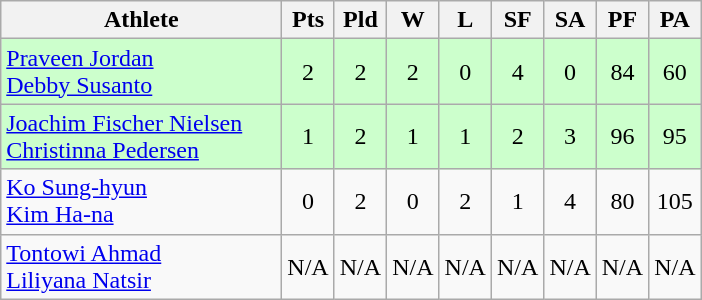<table class=wikitable style="text-align:center">
<tr>
<th width=180>Athlete</th>
<th width=20>Pts</th>
<th width=20>Pld</th>
<th width=20>W</th>
<th width=20>L</th>
<th width=20>SF</th>
<th width=20>SA</th>
<th width=20>PF</th>
<th width=20>PA</th>
</tr>
<tr bgcolor=ccffcc>
<td style="text-align:left"> <a href='#'>Praveen Jordan</a><br> <a href='#'>Debby Susanto</a></td>
<td>2</td>
<td>2</td>
<td>2</td>
<td>0</td>
<td>4</td>
<td>0</td>
<td>84</td>
<td>60</td>
</tr>
<tr bgcolor=ccffcc>
<td style="text-align:left"> <a href='#'>Joachim Fischer Nielsen</a><br> <a href='#'>Christinna Pedersen</a></td>
<td>1</td>
<td>2</td>
<td>1</td>
<td>1</td>
<td>2</td>
<td>3</td>
<td>96</td>
<td>95</td>
</tr>
<tr bgcolor=>
<td style="text-align:left"> <a href='#'>Ko Sung-hyun</a><br> <a href='#'>Kim Ha-na</a></td>
<td>0</td>
<td>2</td>
<td>0</td>
<td>2</td>
<td>1</td>
<td>4</td>
<td>80</td>
<td>105</td>
</tr>
<tr bgcolor=>
<td style="text-align:left"> <a href='#'>Tontowi Ahmad</a><br> <a href='#'>Liliyana Natsir</a></td>
<td>N/A</td>
<td>N/A</td>
<td>N/A</td>
<td>N/A</td>
<td>N/A</td>
<td>N/A</td>
<td>N/A</td>
<td>N/A</td>
</tr>
</table>
